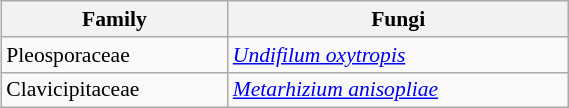<table class="wikitable sortable" style="width: 30%; left; font-size: 90%; margin-left: 25px;">
<tr>
<th>Family</th>
<th>Fungi</th>
</tr>
<tr>
<td>Pleosporaceae</td>
<td><em><a href='#'>Undifilum oxytropis</a></em></td>
</tr>
<tr>
<td>Clavicipitaceae</td>
<td><em><a href='#'>Metarhizium anisopliae</a></em></td>
</tr>
</table>
